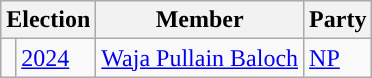<table class="wikitable">
<tr>
<th colspan="2">Election</th>
<th>Member</th>
<th>Party</th>
</tr>
<tr>
<td style="background-color: "></td>
<td><a href='#'>2024</a></td>
<td><a href='#'>Waja Pullain Baloch</a></td>
<td><a href='#'>NP</a></td>
</tr>
</table>
